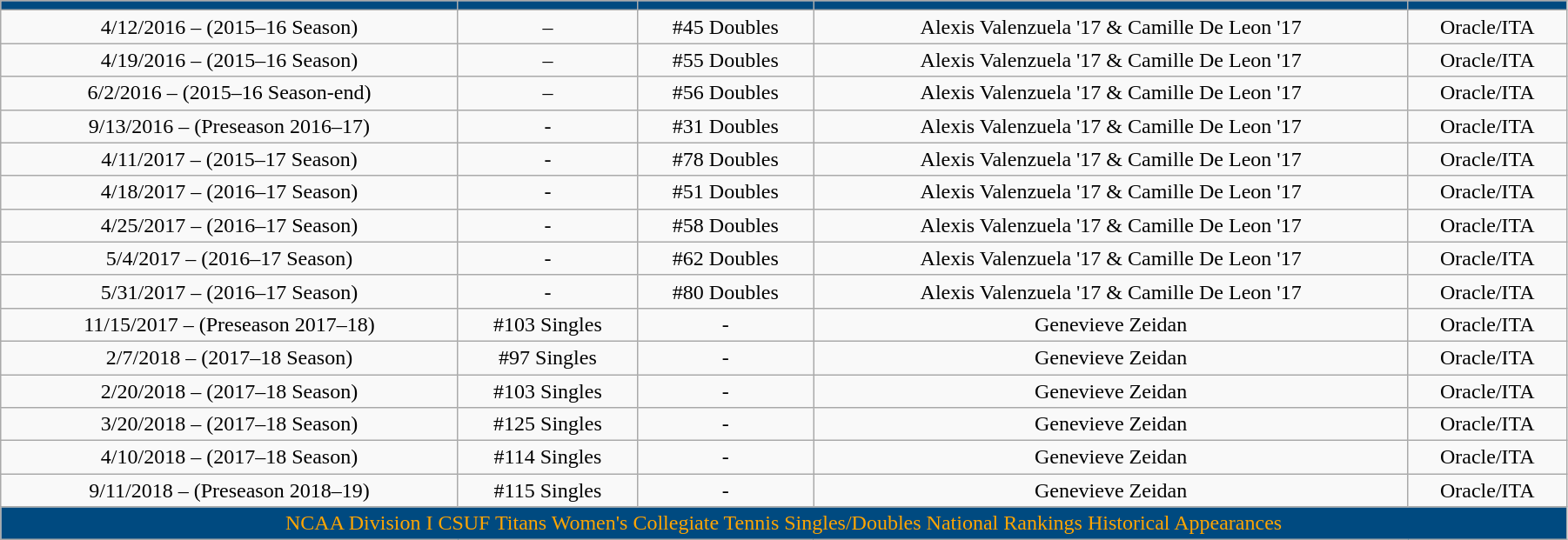<table class="wikitable" style="width:95%; text-align:center;">
<tr style="background:#004A80;">
<th style="background:#004A80;"></th>
<th style="background:#004A80;"></th>
<th style="background:#004A80;"></th>
<th style="background:#004A80;"></th>
<th style="background:#004A80;"></th>
</tr>
<tr>
<td>4/12/2016 – (2015–16 Season)</td>
<td>–</td>
<td>#45 Doubles</td>
<td>Alexis Valenzuela '17 & Camille De Leon '17</td>
<td>Oracle/ITA</td>
</tr>
<tr>
<td>4/19/2016 – (2015–16 Season)</td>
<td>–</td>
<td>#55 Doubles</td>
<td>Alexis Valenzuela '17 & Camille De Leon '17</td>
<td>Oracle/ITA</td>
</tr>
<tr>
<td>6/2/2016 – (2015–16 Season-end)</td>
<td>–</td>
<td>#56 Doubles</td>
<td>Alexis Valenzuela '17 & Camille De Leon '17</td>
<td>Oracle/ITA</td>
</tr>
<tr>
<td>9/13/2016 – (Preseason 2016–17)</td>
<td>-</td>
<td>#31 Doubles</td>
<td>Alexis Valenzuela '17 & Camille De Leon '17</td>
<td>Oracle/ITA</td>
</tr>
<tr>
<td>4/11/2017 – (2015–17 Season)</td>
<td>-</td>
<td>#78 Doubles</td>
<td>Alexis Valenzuela '17 & Camille De Leon '17</td>
<td>Oracle/ITA</td>
</tr>
<tr>
<td>4/18/2017 – (2016–17 Season)</td>
<td>-</td>
<td>#51 Doubles</td>
<td>Alexis Valenzuela '17 & Camille De Leon '17</td>
<td>Oracle/ITA</td>
</tr>
<tr>
<td>4/25/2017 – (2016–17 Season)</td>
<td>-</td>
<td>#58 Doubles</td>
<td>Alexis Valenzuela '17 & Camille De Leon '17</td>
<td>Oracle/ITA</td>
</tr>
<tr>
<td>5/4/2017 – (2016–17 Season)</td>
<td>-</td>
<td>#62 Doubles</td>
<td>Alexis Valenzuela '17 & Camille De Leon '17</td>
<td>Oracle/ITA</td>
</tr>
<tr>
<td>5/31/2017 – (2016–17 Season)</td>
<td>-</td>
<td>#80 Doubles</td>
<td>Alexis Valenzuela '17 & Camille De Leon '17</td>
<td>Oracle/ITA</td>
</tr>
<tr>
<td>11/15/2017 – (Preseason 2017–18)</td>
<td>#103 Singles</td>
<td>-</td>
<td> Genevieve Zeidan</td>
<td>Oracle/ITA</td>
</tr>
<tr>
<td>2/7/2018 – (2017–18 Season)</td>
<td>#97 Singles</td>
<td>-</td>
<td> Genevieve Zeidan</td>
<td>Oracle/ITA</td>
</tr>
<tr>
<td>2/20/2018 – (2017–18 Season)</td>
<td>#103 Singles</td>
<td>-</td>
<td> Genevieve Zeidan</td>
<td>Oracle/ITA</td>
</tr>
<tr>
<td>3/20/2018 – (2017–18 Season)</td>
<td>#125 Singles</td>
<td>-</td>
<td> Genevieve Zeidan</td>
<td>Oracle/ITA</td>
</tr>
<tr>
<td>4/10/2018 – (2017–18 Season)</td>
<td>#114 Singles</td>
<td>-</td>
<td> Genevieve Zeidan</td>
<td>Oracle/ITA</td>
</tr>
<tr>
<td>9/11/2018 – (Preseason 2018–19)</td>
<td>#115 Singles</td>
<td>-</td>
<td> Genevieve Zeidan</td>
<td>Oracle/ITA</td>
</tr>
<tr>
<td colspan=5 ! style="background: #004A80; color:orange;">NCAA Division I CSUF Titans Women's Collegiate Tennis Singles/Doubles National Rankings Historical Appearances</td>
</tr>
</table>
